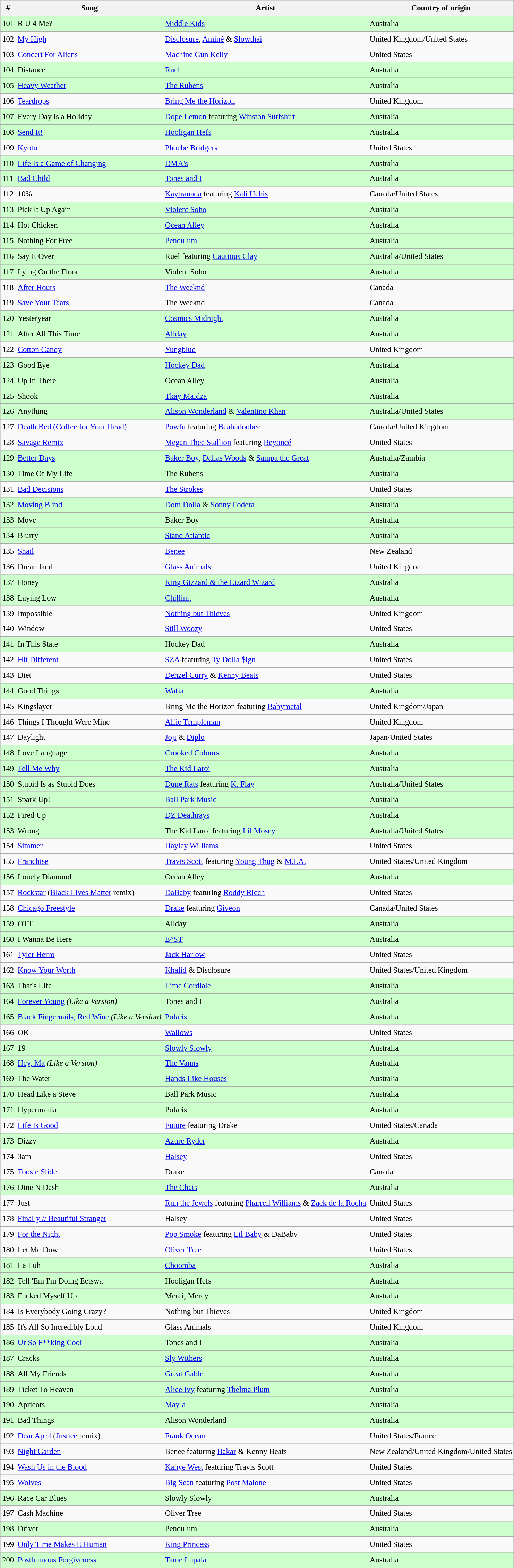<table class="wikitable sortable mw-collapsible mw-collapsed" style="font-size:0.95em;line-height:1.5em;">
<tr>
<th>#</th>
<th>Song</th>
<th>Artist</th>
<th>Country of origin</th>
</tr>
<tr style="background-color: #ccffcc">
<td>101</td>
<td>R U 4 Me?</td>
<td><a href='#'>Middle Kids</a></td>
<td>Australia</td>
</tr>
<tr>
<td>102</td>
<td><a href='#'>My High</a></td>
<td><a href='#'>Disclosure</a>, <a href='#'>Aminé</a> & <a href='#'>Slowthai</a></td>
<td>United Kingdom/United States</td>
</tr>
<tr>
<td>103</td>
<td><a href='#'>Concert For Aliens</a></td>
<td><a href='#'>Machine Gun Kelly</a></td>
<td>United States</td>
</tr>
<tr style="background-color: #ccffcc">
<td>104</td>
<td>Distance</td>
<td><a href='#'>Ruel</a></td>
<td>Australia</td>
</tr>
<tr style="background-color: #ccffcc">
<td>105</td>
<td><a href='#'>Heavy Weather</a></td>
<td><a href='#'>The Rubens</a></td>
<td>Australia</td>
</tr>
<tr>
<td>106</td>
<td><a href='#'>Teardrops</a></td>
<td><a href='#'>Bring Me the Horizon</a></td>
<td>United Kingdom</td>
</tr>
<tr style="background-color: #ccffcc">
<td>107</td>
<td>Every Day is a Holiday</td>
<td><a href='#'>Dope Lemon</a> featuring <a href='#'>Winston Surfshirt</a></td>
<td>Australia</td>
</tr>
<tr style="background-color: #ccffcc">
<td>108</td>
<td><a href='#'>Send It!</a></td>
<td><a href='#'>Hooligan Hefs</a></td>
<td>Australia</td>
</tr>
<tr>
<td>109</td>
<td><a href='#'>Kyoto</a></td>
<td><a href='#'>Phoebe Bridgers</a></td>
<td>United States</td>
</tr>
<tr style="background-color: #ccffcc">
<td>110</td>
<td><a href='#'>Life Is a Game of Changing</a></td>
<td><a href='#'>DMA's</a></td>
<td>Australia</td>
</tr>
<tr style="background-color: #ccffcc">
<td>111</td>
<td><a href='#'>Bad Child</a></td>
<td><a href='#'>Tones and I</a></td>
<td>Australia</td>
</tr>
<tr>
<td>112</td>
<td>10%</td>
<td><a href='#'>Kaytranada</a> featuring <a href='#'>Kali Uchis</a></td>
<td>Canada/United States</td>
</tr>
<tr style="background-color: #ccffcc">
<td>113</td>
<td>Pick It Up Again</td>
<td><a href='#'>Violent Soho</a></td>
<td>Australia</td>
</tr>
<tr style="background-color: #ccffcc">
<td>114</td>
<td>Hot Chicken</td>
<td><a href='#'>Ocean Alley</a></td>
<td>Australia</td>
</tr>
<tr style="background-color: #ccffcc">
<td>115</td>
<td>Nothing For Free</td>
<td><a href='#'>Pendulum</a></td>
<td>Australia</td>
</tr>
<tr style="background-color: #ccffcc">
<td>116</td>
<td>Say It Over</td>
<td>Ruel featuring <a href='#'>Cautious Clay</a></td>
<td>Australia/United States</td>
</tr>
<tr style="background-color: #ccffcc">
<td>117</td>
<td>Lying On the Floor</td>
<td>Violent Soho</td>
<td>Australia</td>
</tr>
<tr>
<td>118</td>
<td><a href='#'>After Hours</a></td>
<td><a href='#'>The Weeknd</a></td>
<td>Canada</td>
</tr>
<tr>
<td>119</td>
<td><a href='#'>Save Your Tears</a></td>
<td>The Weeknd</td>
<td>Canada</td>
</tr>
<tr style="background-color: #ccffcc">
<td>120</td>
<td>Yesteryear</td>
<td><a href='#'>Cosmo's Midnight</a></td>
<td>Australia</td>
</tr>
<tr style="background-color: #ccffcc">
<td>121</td>
<td>After All This Time</td>
<td><a href='#'>Allday</a></td>
<td>Australia</td>
</tr>
<tr>
<td>122</td>
<td><a href='#'>Cotton Candy</a></td>
<td><a href='#'>Yungblud</a></td>
<td>United Kingdom</td>
</tr>
<tr style="background-color: #ccffcc">
<td>123</td>
<td>Good Eye</td>
<td><a href='#'>Hockey Dad</a></td>
<td>Australia</td>
</tr>
<tr style="background-color: #ccffcc">
<td>124</td>
<td>Up In There</td>
<td>Ocean Alley</td>
<td>Australia</td>
</tr>
<tr style="background-color: #ccffcc">
<td>125</td>
<td>Shook</td>
<td><a href='#'>Tkay Maidza</a></td>
<td>Australia</td>
</tr>
<tr style="background-color: #ccffcc">
<td>126</td>
<td>Anything</td>
<td><a href='#'>Alison Wonderland</a> & <a href='#'>Valentino Khan</a></td>
<td>Australia/United States</td>
</tr>
<tr>
<td>127</td>
<td><a href='#'>Death Bed (Coffee for Your Head)</a></td>
<td><a href='#'>Powfu</a> featuring <a href='#'>Beabadoobee</a></td>
<td>Canada/United Kingdom</td>
</tr>
<tr>
<td>128</td>
<td><a href='#'>Savage Remix</a></td>
<td><a href='#'>Megan Thee Stallion</a> featuring <a href='#'>Beyoncé</a></td>
<td>United States</td>
</tr>
<tr style="background-color: #ccffcc">
<td>129</td>
<td><a href='#'>Better Days</a></td>
<td><a href='#'>Baker Boy</a>, <a href='#'>Dallas Woods</a> & <a href='#'>Sampa the Great</a></td>
<td>Australia/Zambia</td>
</tr>
<tr style="background-color: #ccffcc">
<td>130</td>
<td>Time Of My Life</td>
<td>The Rubens</td>
<td>Australia</td>
</tr>
<tr>
<td>131</td>
<td><a href='#'>Bad Decisions</a></td>
<td><a href='#'>The Strokes</a></td>
<td>United States</td>
</tr>
<tr style="background-color: #ccffcc">
<td>132</td>
<td><a href='#'>Moving Blind</a></td>
<td><a href='#'>Dom Dolla</a> & <a href='#'>Sonny Fodera</a></td>
<td>Australia</td>
</tr>
<tr style="background-color: #ccffcc">
<td>133</td>
<td>Move</td>
<td>Baker Boy</td>
<td>Australia</td>
</tr>
<tr style="background-color: #ccffcc">
<td>134</td>
<td>Blurry</td>
<td><a href='#'>Stand Atlantic</a></td>
<td>Australia</td>
</tr>
<tr>
<td>135</td>
<td><a href='#'>Snail</a></td>
<td><a href='#'>Benee</a></td>
<td>New Zealand</td>
</tr>
<tr>
<td>136</td>
<td>Dreamland</td>
<td><a href='#'>Glass Animals</a></td>
<td>United Kingdom</td>
</tr>
<tr style="background-color: #ccffcc">
<td>137</td>
<td>Honey</td>
<td><a href='#'>King Gizzard & the Lizard Wizard</a></td>
<td>Australia</td>
</tr>
<tr style="background-color: #ccffcc">
<td>138</td>
<td>Laying Low</td>
<td><a href='#'>Chillinit</a></td>
<td>Australia</td>
</tr>
<tr>
<td>139</td>
<td>Impossible</td>
<td><a href='#'>Nothing but Thieves</a></td>
<td>United Kingdom</td>
</tr>
<tr>
<td>140</td>
<td>Window</td>
<td><a href='#'>Still Woozy</a></td>
<td>United States</td>
</tr>
<tr style="background-color: #ccffcc">
<td>141</td>
<td>In This State</td>
<td>Hockey Dad</td>
<td>Australia</td>
</tr>
<tr>
<td>142</td>
<td><a href='#'>Hit Different</a></td>
<td><a href='#'>SZA</a> featuring <a href='#'>Ty Dolla $ign</a></td>
<td>United States</td>
</tr>
<tr>
<td>143</td>
<td>Diet</td>
<td><a href='#'>Denzel Curry</a> & <a href='#'>Kenny Beats</a></td>
<td>United States</td>
</tr>
<tr style="background-color: #ccffcc">
<td>144</td>
<td>Good Things</td>
<td><a href='#'>Wafia</a></td>
<td>Australia</td>
</tr>
<tr>
<td>145</td>
<td>Kingslayer</td>
<td>Bring Me the Horizon featuring <a href='#'>Babymetal</a></td>
<td>United Kingdom/Japan</td>
</tr>
<tr>
<td>146</td>
<td>Things I Thought Were Mine</td>
<td><a href='#'>Alfie Templeman</a></td>
<td>United Kingdom</td>
</tr>
<tr>
<td>147</td>
<td>Daylight</td>
<td><a href='#'>Joji</a> & <a href='#'>Diplo</a></td>
<td>Japan/United States</td>
</tr>
<tr style="background-color: #ccffcc">
<td>148</td>
<td>Love Language</td>
<td><a href='#'>Crooked Colours</a></td>
<td>Australia</td>
</tr>
<tr style="background-color: #ccffcc">
<td>149</td>
<td><a href='#'>Tell Me Why</a></td>
<td><a href='#'>The Kid Laroi</a></td>
<td>Australia</td>
</tr>
<tr style="background-color: #ccffcc">
<td>150</td>
<td>Stupid Is as Stupid Does</td>
<td><a href='#'>Dune Rats</a> featuring <a href='#'>K. Flay</a></td>
<td>Australia/United States</td>
</tr>
<tr style="background-color: #ccffcc">
<td>151</td>
<td>Spark Up!</td>
<td><a href='#'>Ball Park Music</a></td>
<td>Australia</td>
</tr>
<tr style="background-color: #ccffcc">
<td>152</td>
<td>Fired Up</td>
<td><a href='#'>DZ Deathrays</a></td>
<td>Australia</td>
</tr>
<tr style="background-color: #ccffcc">
<td>153</td>
<td>Wrong</td>
<td>The Kid Laroi featuring <a href='#'>Lil Mosey</a></td>
<td>Australia/United States</td>
</tr>
<tr>
<td>154</td>
<td><a href='#'>Simmer</a></td>
<td><a href='#'>Hayley Williams</a></td>
<td>United States</td>
</tr>
<tr>
<td>155</td>
<td><a href='#'>Franchise</a></td>
<td><a href='#'>Travis Scott</a> featuring <a href='#'>Young Thug</a> & <a href='#'>M.I.A.</a></td>
<td>United States/United Kingdom</td>
</tr>
<tr style="background-color: #ccffcc">
<td>156</td>
<td>Lonely Diamond</td>
<td>Ocean Alley</td>
<td>Australia</td>
</tr>
<tr>
<td>157</td>
<td><a href='#'>Rockstar</a> (<a href='#'>Black Lives Matter</a> remix)</td>
<td><a href='#'>DaBaby</a> featuring <a href='#'>Roddy Ricch</a></td>
<td>United States</td>
</tr>
<tr>
<td>158</td>
<td><a href='#'>Chicago Freestyle</a></td>
<td><a href='#'>Drake</a> featuring <a href='#'>Giveon</a></td>
<td>Canada/United States</td>
</tr>
<tr style="background-color: #ccffcc">
<td>159</td>
<td>OTT</td>
<td>Allday</td>
<td>Australia</td>
</tr>
<tr style="background-color: #ccffcc">
<td>160</td>
<td>I Wanna Be Here</td>
<td><a href='#'>E^ST</a></td>
<td>Australia</td>
</tr>
<tr>
<td>161</td>
<td><a href='#'>Tyler Herro</a></td>
<td><a href='#'>Jack Harlow</a></td>
<td>United States</td>
</tr>
<tr>
<td>162</td>
<td><a href='#'>Know Your Worth</a></td>
<td><a href='#'>Khalid</a> & Disclosure</td>
<td>United States/United Kingdom</td>
</tr>
<tr style="background-color: #ccffcc">
<td>163</td>
<td>That's Life</td>
<td><a href='#'>Lime Cordiale</a></td>
<td>Australia</td>
</tr>
<tr style="background-color: #ccffcc">
<td>164</td>
<td><a href='#'>Forever Young</a> <em>(Like a Version)</em></td>
<td>Tones and I</td>
<td>Australia</td>
</tr>
<tr style="background-color: #ccffcc">
<td>165</td>
<td><a href='#'>Black Fingernails, Red Wine</a> <em>(Like a Version)</em></td>
<td><a href='#'>Polaris</a></td>
<td>Australia</td>
</tr>
<tr>
<td>166</td>
<td>OK</td>
<td><a href='#'>Wallows</a></td>
<td>United States</td>
</tr>
<tr style="background-color: #ccffcc">
<td>167</td>
<td>19</td>
<td><a href='#'>Slowly Slowly</a></td>
<td>Australia</td>
</tr>
<tr style="background-color: #ccffcc">
<td>168</td>
<td><a href='#'>Hey, Ma</a> <em>(Like a Version)</em></td>
<td><a href='#'>The Vanns</a></td>
<td>Australia</td>
</tr>
<tr style="background-color: #ccffcc">
<td>169</td>
<td>The Water</td>
<td><a href='#'>Hands Like Houses</a></td>
<td>Australia</td>
</tr>
<tr style="background-color: #ccffcc">
<td>170</td>
<td>Head Like a Sieve</td>
<td>Ball Park Music</td>
<td>Australia</td>
</tr>
<tr style="background-color: #ccffcc">
<td>171</td>
<td>Hypermania</td>
<td>Polaris</td>
<td>Australia</td>
</tr>
<tr>
<td>172</td>
<td><a href='#'>Life Is Good</a></td>
<td><a href='#'>Future</a> featuring Drake</td>
<td>United States/Canada</td>
</tr>
<tr style="background-color: #ccffcc">
<td>173</td>
<td>Dizzy</td>
<td><a href='#'>Azure Ryder</a></td>
<td>Australia</td>
</tr>
<tr>
<td>174</td>
<td>3am</td>
<td><a href='#'>Halsey</a></td>
<td>United States</td>
</tr>
<tr>
<td>175</td>
<td><a href='#'>Toosie Slide</a></td>
<td>Drake</td>
<td>Canada</td>
</tr>
<tr style="background-color: #ccffcc">
<td>176</td>
<td>Dine N Dash</td>
<td><a href='#'>The Chats</a></td>
<td>Australia</td>
</tr>
<tr>
<td>177</td>
<td>Just</td>
<td><a href='#'>Run the Jewels</a> featuring <a href='#'>Pharrell Williams</a> & <a href='#'>Zack de la Rocha</a></td>
<td>United States</td>
</tr>
<tr>
<td>178</td>
<td><a href='#'>Finally // Beautiful Stranger</a></td>
<td>Halsey</td>
<td>United States</td>
</tr>
<tr>
<td>179</td>
<td><a href='#'>For the Night</a></td>
<td><a href='#'>Pop Smoke</a> featuring <a href='#'>Lil Baby</a> & DaBaby</td>
<td>United States</td>
</tr>
<tr>
<td>180</td>
<td>Let Me Down</td>
<td><a href='#'>Oliver Tree</a></td>
<td>United States</td>
</tr>
<tr style="background-color: #ccffcc">
<td>181</td>
<td>La Luh</td>
<td><a href='#'>Choomba</a></td>
<td>Australia</td>
</tr>
<tr style="background-color: #ccffcc">
<td>182</td>
<td>Tell 'Em I'm Doing Eetswa</td>
<td>Hooligan Hefs</td>
<td>Australia</td>
</tr>
<tr style="background-color: #ccffcc">
<td>183</td>
<td>Fucked Myself Up</td>
<td>Merci, Mercy</td>
<td>Australia</td>
</tr>
<tr>
<td>184</td>
<td>Is Everybody Going Crazy?</td>
<td>Nothing but Thieves</td>
<td>United Kingdom</td>
</tr>
<tr>
<td>185</td>
<td>It's All So Incredibly Loud</td>
<td>Glass Animals</td>
<td>United Kingdom</td>
</tr>
<tr style="background-color: #ccffcc">
<td>186</td>
<td><a href='#'>Ur So F**king Cool</a></td>
<td>Tones and I</td>
<td>Australia</td>
</tr>
<tr style="background-color: #ccffcc">
<td>187</td>
<td>Cracks</td>
<td><a href='#'>Sly Withers</a></td>
<td>Australia</td>
</tr>
<tr style="background-color: #ccffcc">
<td>188</td>
<td>All My Friends</td>
<td><a href='#'>Great Gable</a></td>
<td>Australia</td>
</tr>
<tr style="background-color: #ccffcc">
<td>189</td>
<td>Ticket To Heaven</td>
<td><a href='#'>Alice Ivy</a> featuring <a href='#'>Thelma Plum</a></td>
<td>Australia</td>
</tr>
<tr style="background-color: #ccffcc">
<td>190</td>
<td>Apricots</td>
<td><a href='#'>May-a</a></td>
<td>Australia</td>
</tr>
<tr style="background-color: #ccffcc">
<td>191</td>
<td>Bad Things</td>
<td>Alison Wonderland</td>
<td>Australia</td>
</tr>
<tr>
<td>192</td>
<td><a href='#'>Dear April</a> (<a href='#'>Justice</a> remix)</td>
<td><a href='#'>Frank Ocean</a></td>
<td>United States/France</td>
</tr>
<tr>
<td>193</td>
<td><a href='#'>Night Garden</a></td>
<td>Benee featuring <a href='#'>Bakar</a> & Kenny Beats</td>
<td>New Zealand/United Kingdom/United States</td>
</tr>
<tr>
<td>194</td>
<td><a href='#'>Wash Us in the Blood</a></td>
<td><a href='#'>Kanye West</a> featuring Travis Scott</td>
<td>United States</td>
</tr>
<tr>
<td>195</td>
<td><a href='#'>Wolves</a></td>
<td><a href='#'>Big Sean</a> featuring <a href='#'>Post Malone</a></td>
<td>United States</td>
</tr>
<tr style="background-color: #ccffcc">
<td>196</td>
<td>Race Car Blues</td>
<td>Slowly Slowly</td>
<td>Australia</td>
</tr>
<tr>
<td>197</td>
<td>Cash Machine</td>
<td>Oliver Tree</td>
<td>United States</td>
</tr>
<tr style="background-color: #ccffcc">
<td>198</td>
<td>Driver</td>
<td>Pendulum</td>
<td>Australia</td>
</tr>
<tr>
<td>199</td>
<td><a href='#'>Only Time Makes It Human</a></td>
<td><a href='#'>King Princess</a></td>
<td>United States</td>
</tr>
<tr style="background-color: #ccffcc">
<td>200</td>
<td><a href='#'>Posthumous Forgiveness</a></td>
<td><a href='#'>Tame Impala</a></td>
<td>Australia</td>
</tr>
</table>
